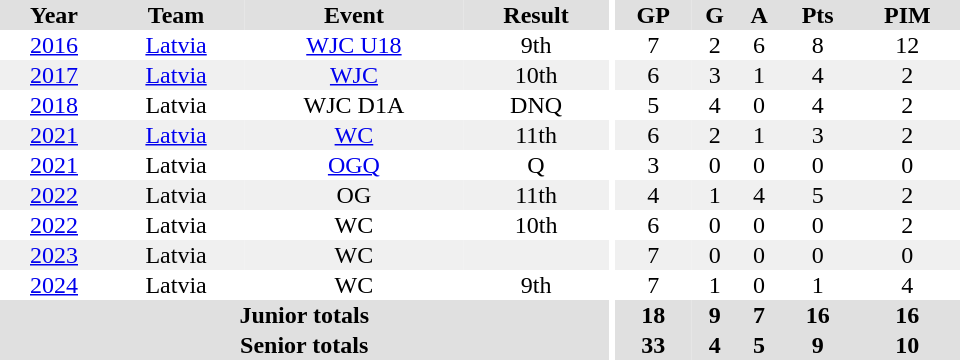<table border="0" cellpadding="1" cellspacing="0" ID="Table3" style="text-align:center; width:40em">
<tr ALIGN="center" bgcolor="#e0e0e0">
<th>Year</th>
<th>Team</th>
<th>Event</th>
<th>Result</th>
<th rowspan="99" bgcolor="#fff"></th>
<th>GP</th>
<th>G</th>
<th>A</th>
<th>Pts</th>
<th>PIM</th>
</tr>
<tr>
<td><a href='#'>2016</a></td>
<td><a href='#'>Latvia</a></td>
<td><a href='#'>WJC U18</a></td>
<td>9th</td>
<td>7</td>
<td>2</td>
<td>6</td>
<td>8</td>
<td>12</td>
</tr>
<tr bgcolor="#f0f0f0">
<td><a href='#'>2017</a></td>
<td><a href='#'>Latvia</a></td>
<td><a href='#'>WJC</a></td>
<td>10th</td>
<td>6</td>
<td>3</td>
<td>1</td>
<td>4</td>
<td>2</td>
</tr>
<tr>
<td><a href='#'>2018</a></td>
<td>Latvia</td>
<td>WJC D1A</td>
<td>DNQ</td>
<td>5</td>
<td>4</td>
<td>0</td>
<td>4</td>
<td>2</td>
</tr>
<tr bgcolor="#f0f0f0">
<td><a href='#'>2021</a></td>
<td><a href='#'>Latvia</a></td>
<td><a href='#'>WC</a></td>
<td>11th</td>
<td>6</td>
<td>2</td>
<td>1</td>
<td>3</td>
<td>2</td>
</tr>
<tr>
<td><a href='#'>2021</a></td>
<td>Latvia</td>
<td><a href='#'>OGQ</a></td>
<td>Q</td>
<td>3</td>
<td>0</td>
<td>0</td>
<td>0</td>
<td>0</td>
</tr>
<tr bgcolor="#f0f0f0">
<td><a href='#'>2022</a></td>
<td>Latvia</td>
<td>OG</td>
<td>11th</td>
<td>4</td>
<td>1</td>
<td>4</td>
<td>5</td>
<td>2</td>
</tr>
<tr>
<td><a href='#'>2022</a></td>
<td>Latvia</td>
<td>WC</td>
<td>10th</td>
<td>6</td>
<td>0</td>
<td>0</td>
<td>0</td>
<td>2</td>
</tr>
<tr bgcolor="#f0f0f0">
<td><a href='#'>2023</a></td>
<td>Latvia</td>
<td>WC</td>
<td></td>
<td>7</td>
<td>0</td>
<td>0</td>
<td>0</td>
<td>0</td>
</tr>
<tr>
<td><a href='#'>2024</a></td>
<td>Latvia</td>
<td>WC</td>
<td>9th</td>
<td>7</td>
<td>1</td>
<td>0</td>
<td>1</td>
<td>4</td>
</tr>
<tr bgcolor="#e0e0e0">
<th colspan="4">Junior totals</th>
<th>18</th>
<th>9</th>
<th>7</th>
<th>16</th>
<th>16</th>
</tr>
<tr bgcolor="#e0e0e0">
<th colspan="4">Senior totals</th>
<th>33</th>
<th>4</th>
<th>5</th>
<th>9</th>
<th>10</th>
</tr>
</table>
